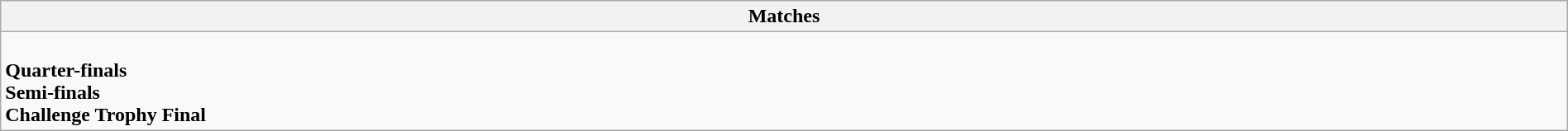<table class="wikitable collapsible collapsed" style="width:100%;">
<tr>
<th>Matches</th>
</tr>
<tr>
<td><br><strong>Quarter-finals</strong>



<br><strong>Semi-finals</strong>

<br><strong>Challenge Trophy Final</strong>
</td>
</tr>
</table>
